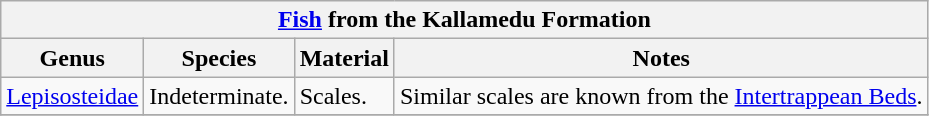<table class="wikitable" align="center">
<tr>
<th colspan="7" align="center"><strong><a href='#'>Fish</a> from the Kallamedu Formation</strong></th>
</tr>
<tr>
<th>Genus</th>
<th>Species</th>
<th>Material</th>
<th>Notes</th>
</tr>
<tr>
<td><a href='#'>Lepisosteidae</a></td>
<td>Indeterminate.</td>
<td>Scales.</td>
<td>Similar scales are known from the <a href='#'>Intertrappean Beds</a>.</td>
</tr>
<tr>
</tr>
</table>
